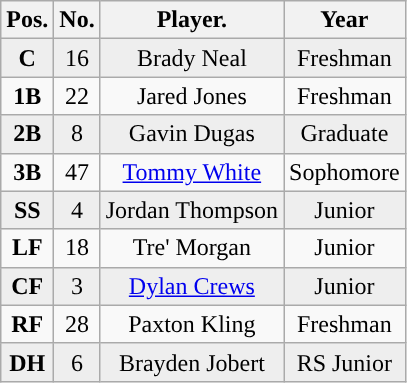<table class="wikitable non-sortable">
<tr>
<th style="text-align:center; ">Pos.</th>
<th style="text-align:center; ">No.</th>
<th style="text-align:center; ">Player.</th>
<th style="text-align:center; ">Year</th>
</tr>
<tr style="background:#eeeeee;text-align:center;">
<td><strong>C</strong></td>
<td>16</td>
<td>Brady Neal</td>
<td>Freshman</td>
</tr>
<tr style="text-align:center;">
<td><strong>1B</strong></td>
<td>22</td>
<td>Jared Jones</td>
<td>Freshman</td>
</tr>
<tr style="background:#eeeeee;text-align:center;">
<td><strong>2B</strong></td>
<td>8</td>
<td>Gavin Dugas</td>
<td>Graduate</td>
</tr>
<tr style="text-align:center;">
<td><strong>3B</strong></td>
<td>47</td>
<td><a href='#'>Tommy White</a></td>
<td>Sophomore</td>
</tr>
<tr style="background:#eeeeee;text-align:center;">
<td><strong>SS</strong></td>
<td>4</td>
<td>Jordan Thompson</td>
<td>Junior</td>
</tr>
<tr style="text-align:center;">
<td><strong>LF</strong></td>
<td>18</td>
<td>Tre' Morgan</td>
<td>Junior</td>
</tr>
<tr style="background:#eeeeee;text-align:center;">
<td><strong>CF</strong></td>
<td>3</td>
<td><a href='#'>Dylan Crews</a></td>
<td>Junior</td>
</tr>
<tr style="text-align:center;">
<td><strong>RF</strong></td>
<td>28</td>
<td>Paxton Kling</td>
<td>Freshman</td>
</tr>
<tr style="background:#eeeeee;text-align:center;">
<td><strong>DH</strong></td>
<td>6</td>
<td>Brayden Jobert</td>
<td>RS Junior</td>
</tr>
</table>
